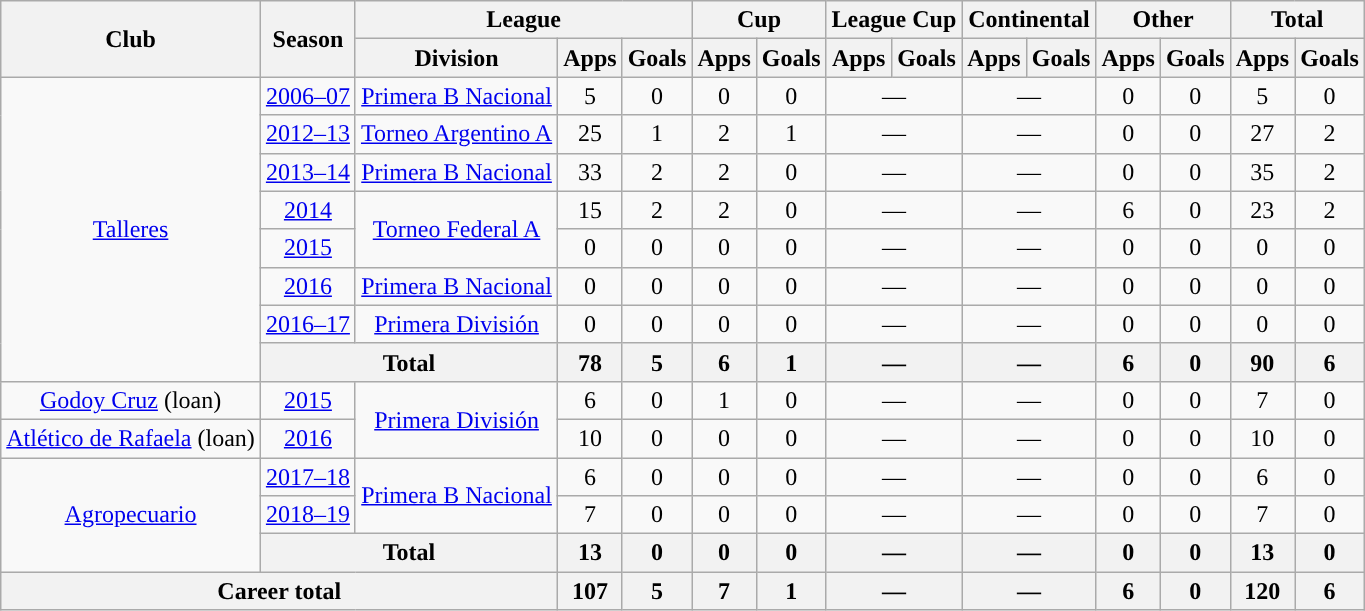<table class="wikitable" style="text-align:center">
<tr>
<th rowspan="2">Club</th>
<th rowspan="2">Season</th>
<th colspan="3">League</th>
<th colspan="2">Cup</th>
<th colspan="2">League Cup</th>
<th colspan="2">Continental</th>
<th colspan="2">Other</th>
<th colspan="2">Total</th>
</tr>
<tr>
<th>Division</th>
<th>Apps</th>
<th>Goals</th>
<th>Apps</th>
<th>Goals</th>
<th>Apps</th>
<th>Goals</th>
<th>Apps</th>
<th>Goals</th>
<th>Apps</th>
<th>Goals</th>
<th>Apps</th>
<th>Goals</th>
</tr>
<tr>
<td rowspan="8"><a href='#'>Talleres</a></td>
<td><a href='#'>2006–07</a></td>
<td rowspan="1"><a href='#'>Primera B Nacional</a></td>
<td>5</td>
<td>0</td>
<td>0</td>
<td>0</td>
<td colspan="2">—</td>
<td colspan="2">—</td>
<td>0</td>
<td>0</td>
<td>5</td>
<td>0</td>
</tr>
<tr>
<td><a href='#'>2012–13</a></td>
<td rowspan="1"><a href='#'>Torneo Argentino A</a></td>
<td>25</td>
<td>1</td>
<td>2</td>
<td>1</td>
<td colspan="2">—</td>
<td colspan="2">—</td>
<td>0</td>
<td>0</td>
<td>27</td>
<td>2</td>
</tr>
<tr>
<td><a href='#'>2013–14</a></td>
<td rowspan="1"><a href='#'>Primera B Nacional</a></td>
<td>33</td>
<td>2</td>
<td>2</td>
<td>0</td>
<td colspan="2">—</td>
<td colspan="2">—</td>
<td>0</td>
<td>0</td>
<td>35</td>
<td>2</td>
</tr>
<tr>
<td><a href='#'>2014</a></td>
<td rowspan="2"><a href='#'>Torneo Federal A</a></td>
<td>15</td>
<td>2</td>
<td>2</td>
<td>0</td>
<td colspan="2">—</td>
<td colspan="2">—</td>
<td>6</td>
<td>0</td>
<td>23</td>
<td>2</td>
</tr>
<tr>
<td><a href='#'>2015</a></td>
<td>0</td>
<td>0</td>
<td>0</td>
<td>0</td>
<td colspan="2">—</td>
<td colspan="2">—</td>
<td>0</td>
<td>0</td>
<td>0</td>
<td>0</td>
</tr>
<tr>
<td><a href='#'>2016</a></td>
<td rowspan="1"><a href='#'>Primera B Nacional</a></td>
<td>0</td>
<td>0</td>
<td>0</td>
<td>0</td>
<td colspan="2">—</td>
<td colspan="2">—</td>
<td>0</td>
<td>0</td>
<td>0</td>
<td>0</td>
</tr>
<tr>
<td><a href='#'>2016–17</a></td>
<td rowspan="1"><a href='#'>Primera División</a></td>
<td>0</td>
<td>0</td>
<td>0</td>
<td>0</td>
<td colspan="2">—</td>
<td colspan="2">—</td>
<td>0</td>
<td>0</td>
<td>0</td>
<td>0</td>
</tr>
<tr>
<th colspan="2">Total</th>
<th>78</th>
<th>5</th>
<th>6</th>
<th>1</th>
<th colspan="2">—</th>
<th colspan="2">—</th>
<th>6</th>
<th>0</th>
<th>90</th>
<th>6</th>
</tr>
<tr>
<td rowspan="1"><a href='#'>Godoy Cruz</a> (loan)</td>
<td><a href='#'>2015</a></td>
<td rowspan="2"><a href='#'>Primera División</a></td>
<td>6</td>
<td>0</td>
<td>1</td>
<td>0</td>
<td colspan="2">—</td>
<td colspan="2">—</td>
<td>0</td>
<td>0</td>
<td>7</td>
<td>0</td>
</tr>
<tr>
<td rowspan="1"><a href='#'>Atlético de Rafaela</a> (loan)</td>
<td><a href='#'>2016</a></td>
<td>10</td>
<td>0</td>
<td>0</td>
<td>0</td>
<td colspan="2">—</td>
<td colspan="2">—</td>
<td>0</td>
<td>0</td>
<td>10</td>
<td>0</td>
</tr>
<tr>
<td rowspan="3"><a href='#'>Agropecuario</a></td>
<td><a href='#'>2017–18</a></td>
<td rowspan="2"><a href='#'>Primera B Nacional</a></td>
<td>6</td>
<td>0</td>
<td>0</td>
<td>0</td>
<td colspan="2">—</td>
<td colspan="2">—</td>
<td>0</td>
<td>0</td>
<td>6</td>
<td>0</td>
</tr>
<tr>
<td><a href='#'>2018–19</a></td>
<td>7</td>
<td>0</td>
<td>0</td>
<td>0</td>
<td colspan="2">—</td>
<td colspan="2">—</td>
<td>0</td>
<td>0</td>
<td>7</td>
<td>0</td>
</tr>
<tr>
<th colspan="2">Total</th>
<th>13</th>
<th>0</th>
<th>0</th>
<th>0</th>
<th colspan="2">—</th>
<th colspan="2">—</th>
<th>0</th>
<th>0</th>
<th>13</th>
<th>0</th>
</tr>
<tr>
<th colspan="3">Career total</th>
<th>107</th>
<th>5</th>
<th>7</th>
<th>1</th>
<th colspan="2">—</th>
<th colspan="2">—</th>
<th>6</th>
<th>0</th>
<th>120</th>
<th>6</th>
</tr>
</table>
